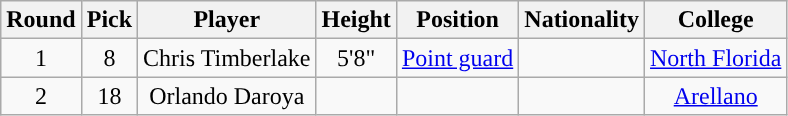<table class="wikitable sortable sortable">
<tr>
<th>Round</th>
<th>Pick</th>
<th>Player</th>
<th>Height</th>
<th>Position</th>
<th>Nationality</th>
<th>College</th>
</tr>
<tr style="text-align: center">
<td>1</td>
<td>8</td>
<td>Chris Timberlake</td>
<td>5'8"</td>
<td><a href='#'>Point guard</a></td>
<td></td>
<td><a href='#'>North Florida</a></td>
</tr>
<tr style="text-align: center">
<td>2</td>
<td>18</td>
<td>Orlando Daroya</td>
<td></td>
<td></td>
<td></td>
<td><a href='#'>Arellano</a></td>
</tr>
</table>
